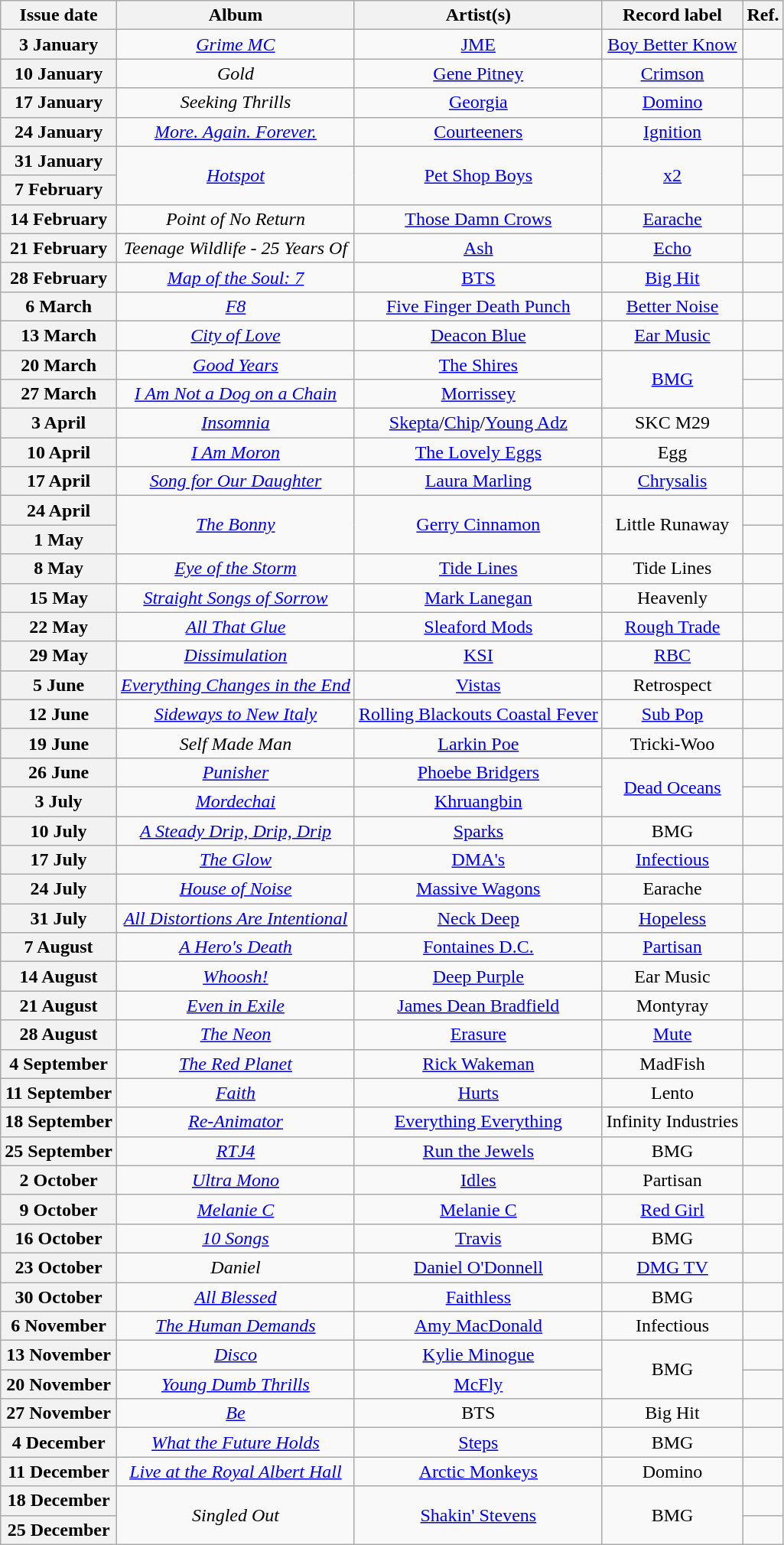<table class="wikitable plainrowheaders">
<tr>
<th scope=col>Issue date</th>
<th scope=col>Album</th>
<th scope=col>Artist(s)</th>
<th scope=col>Record label</th>
<th scope=col>Ref.</th>
</tr>
<tr>
<th scope=row>3 January</th>
<td align=center><em><a href='#'>Grime MC</a></em></td>
<td align=center><a href='#'>JME</a></td>
<td align=center><a href='#'>Boy Better Know</a></td>
<td align=center"></td>
</tr>
<tr>
<th scope=row>10 January</th>
<td align=center><em>Gold</em></td>
<td align=center><a href='#'>Gene Pitney</a></td>
<td align=center><a href='#'>Crimson</a></td>
<td align=center"></td>
</tr>
<tr>
<th scope=row>17 January</th>
<td align=center><em>Seeking Thrills</em></td>
<td align=center><a href='#'>Georgia</a></td>
<td align=center><a href='#'>Domino</a></td>
<td align=center"></td>
</tr>
<tr>
<th scope=row>24 January</th>
<td align=center><em><a href='#'>More. Again. Forever.</a></em></td>
<td align=center><a href='#'>Courteeners</a></td>
<td align=center><a href='#'>Ignition</a></td>
<td align=center"></td>
</tr>
<tr>
<th scope=row>31 January</th>
<td align=center rowspan="2"><em><a href='#'>Hotspot</a></em></td>
<td align=center rowspan="2"><a href='#'>Pet Shop Boys</a></td>
<td align=center rowspan="2"><a href='#'>x2</a></td>
<td align=center"></td>
</tr>
<tr>
<th scope=row>7 February</th>
<td align=center"></td>
</tr>
<tr>
<th scope=row>14 February</th>
<td align=center><em>Point of No Return</em></td>
<td align=center><a href='#'>Those Damn Crows</a></td>
<td align=center><a href='#'>Earache</a></td>
<td align=center"></td>
</tr>
<tr>
<th scope=row>21 February</th>
<td align=center><em>Teenage Wildlife - 25 Years Of</em></td>
<td align=center><a href='#'>Ash</a></td>
<td align=center><a href='#'>Echo</a></td>
<td align=center"></td>
</tr>
<tr>
<th scope=row>28 February</th>
<td align=center><em><a href='#'>Map of the Soul: 7</a></em></td>
<td align=center><a href='#'>BTS</a></td>
<td align=center><a href='#'>Big Hit</a></td>
<td align=center"></td>
</tr>
<tr>
<th scope=row>6 March</th>
<td align=center><em><a href='#'>F8</a></em></td>
<td align=center><a href='#'>Five Finger Death Punch</a></td>
<td align=center><a href='#'>Better Noise</a></td>
<td align=center"></td>
</tr>
<tr>
<th scope=row>13 March</th>
<td align=center><em><a href='#'>City of Love</a></em></td>
<td align=center><a href='#'>Deacon Blue</a></td>
<td align=center><a href='#'>Ear Music</a></td>
<td align=center"></td>
</tr>
<tr>
<th scope=row>20 March</th>
<td align=center><em><a href='#'>Good Years</a></em></td>
<td align=center><a href='#'>The Shires</a></td>
<td align=center rowspan="2"><a href='#'>BMG</a></td>
<td align=center"></td>
</tr>
<tr>
<th scope=row>27 March</th>
<td align=center><em><a href='#'>I Am Not a Dog on a Chain</a></em></td>
<td align=center><a href='#'>Morrissey</a></td>
<td align=center"></td>
</tr>
<tr>
<th scope=row>3 April</th>
<td align=center><em><a href='#'>Insomnia</a></em></td>
<td align=center><a href='#'>Skepta</a>/<a href='#'>Chip</a>/<a href='#'>Young Adz</a></td>
<td align=center>SKC M29</td>
<td align=center"></td>
</tr>
<tr>
<th scope=row>10 April</th>
<td align=center><em><a href='#'>I Am Moron</a></em></td>
<td align=center><a href='#'>The Lovely Eggs</a></td>
<td align=center>Egg</td>
<td align=center"></td>
</tr>
<tr>
<th scope=row>17 April</th>
<td align=center><em><a href='#'>Song for Our Daughter</a></em></td>
<td align=center><a href='#'>Laura Marling</a></td>
<td align=center><a href='#'>Chrysalis</a></td>
<td align=center"></td>
</tr>
<tr>
<th scope=row>24 April</th>
<td align=center rowspan="2"><em><a href='#'>The Bonny</a></em></td>
<td align=center rowspan="2"><a href='#'>Gerry Cinnamon</a></td>
<td align=center rowspan="2">Little Runaway</td>
<td align=center"></td>
</tr>
<tr>
<th scope=row>1 May</th>
<td align=center"></td>
</tr>
<tr>
<th scope=row>8 May</th>
<td align=center><em><a href='#'>Eye of the Storm</a></em></td>
<td align=center><a href='#'>Tide Lines</a></td>
<td align=center>Tide Lines</td>
<td align=center"></td>
</tr>
<tr>
<th scope=row>15 May</th>
<td align=center><em><a href='#'>Straight Songs of Sorrow</a></em></td>
<td align=center><a href='#'>Mark Lanegan</a></td>
<td align=center>Heavenly</td>
<td align=center"></td>
</tr>
<tr>
<th scope=row>22 May</th>
<td align=center><em><a href='#'>All That Glue</a></em></td>
<td align=center><a href='#'>Sleaford Mods</a></td>
<td align=center><a href='#'>Rough Trade</a></td>
<td align=center"></td>
</tr>
<tr>
<th scope=row>29 May</th>
<td align=center><em><a href='#'>Dissimulation</a></em></td>
<td align=center><a href='#'>KSI</a></td>
<td align=center><a href='#'>RBC</a></td>
<td align=center"></td>
</tr>
<tr>
<th scope=row>5 June</th>
<td align=center><em><a href='#'>Everything Changes in the End</a></em></td>
<td align=center><a href='#'>Vistas</a></td>
<td align=center>Retrospect</td>
<td align=center"></td>
</tr>
<tr>
<th scope=row>12 June</th>
<td align=center><em><a href='#'>Sideways to New Italy</a></em></td>
<td align=center><a href='#'>Rolling Blackouts Coastal Fever</a></td>
<td align=center><a href='#'>Sub Pop</a></td>
<td align=center"></td>
</tr>
<tr>
<th scope=row>19 June</th>
<td align=center><em>Self Made Man</em></td>
<td align=center><a href='#'>Larkin Poe</a></td>
<td align=center>Tricki-Woo</td>
<td align=center"></td>
</tr>
<tr>
<th scope=row>26 June</th>
<td align=center><em><a href='#'>Punisher</a></em></td>
<td align=center><a href='#'>Phoebe Bridgers</a></td>
<td align=center rowspan="2"><a href='#'>Dead Oceans</a></td>
<td align=center"></td>
</tr>
<tr>
<th scope=row>3 July</th>
<td align=center><em><a href='#'>Mordechai</a></em></td>
<td align=center><a href='#'>Khruangbin</a></td>
<td align=center"></td>
</tr>
<tr>
<th scope=row>10 July</th>
<td align=center><em><a href='#'>A Steady Drip, Drip, Drip</a></em></td>
<td align=center><a href='#'>Sparks</a></td>
<td align=center>BMG</td>
<td align=center"></td>
</tr>
<tr>
<th scope=row>17 July</th>
<td align=center><em><a href='#'>The Glow</a></em></td>
<td align=center><a href='#'>DMA's</a></td>
<td align=center><a href='#'>Infectious</a></td>
<td align=center"></td>
</tr>
<tr>
<th scope=row>24 July</th>
<td align=center><em><a href='#'>House of Noise</a></em></td>
<td align=center><a href='#'>Massive Wagons</a></td>
<td align=center>Earache</td>
<td align=center"></td>
</tr>
<tr>
<th scope=row>31 July</th>
<td align=center><em><a href='#'>All Distortions Are Intentional</a></em></td>
<td align=center><a href='#'>Neck Deep</a></td>
<td align=center><a href='#'>Hopeless</a></td>
<td align=center"></td>
</tr>
<tr>
<th scope=row>7 August</th>
<td align=center><em><a href='#'>A Hero's Death</a></em></td>
<td align=center><a href='#'>Fontaines D.C.</a></td>
<td align=center><a href='#'>Partisan</a></td>
<td align=center"></td>
</tr>
<tr>
<th scope=row>14 August</th>
<td align=center><em><a href='#'>Whoosh!</a></em></td>
<td align=center><a href='#'>Deep Purple</a></td>
<td align=center>Ear Music</td>
<td align=center"></td>
</tr>
<tr>
<th scope=row>21 August</th>
<td align=center><em><a href='#'>Even in Exile</a></em></td>
<td align=center><a href='#'>James Dean Bradfield</a></td>
<td align=center>Montyray</td>
<td align=center"></td>
</tr>
<tr>
<th scope=row>28 August</th>
<td align=center><em><a href='#'>The Neon</a></em></td>
<td align=center><a href='#'>Erasure</a></td>
<td align=center><a href='#'>Mute</a></td>
<td align=center"></td>
</tr>
<tr>
<th scope=row>4 September</th>
<td align=center><em><a href='#'>The Red Planet</a></em></td>
<td align=center><a href='#'>Rick Wakeman</a></td>
<td align=center>MadFish</td>
<td align=center"></td>
</tr>
<tr>
<th scope=row>11 September</th>
<td align=center><em><a href='#'>Faith</a></em></td>
<td align=center><a href='#'>Hurts</a></td>
<td align=center>Lento</td>
<td align=center"></td>
</tr>
<tr>
<th scope=row>18 September</th>
<td align=center><em><a href='#'>Re-Animator</a></em></td>
<td align=center><a href='#'>Everything Everything</a></td>
<td align=center>Infinity Industries</td>
<td align=center"></td>
</tr>
<tr>
<th scope=row>25 September</th>
<td align=center><em><a href='#'>RTJ4</a></em></td>
<td align=center><a href='#'>Run the Jewels</a></td>
<td align=center>BMG</td>
<td align=center"></td>
</tr>
<tr>
<th scope=row>2 October</th>
<td align=center><em><a href='#'>Ultra Mono</a></em></td>
<td align=center><a href='#'>Idles</a></td>
<td align=center>Partisan</td>
<td align=center"></td>
</tr>
<tr>
<th scope=row>9 October</th>
<td align=center><em><a href='#'>Melanie C</a></em></td>
<td align=center><a href='#'>Melanie C</a></td>
<td align=center><a href='#'>Red Girl</a></td>
<td align=center"></td>
</tr>
<tr>
<th scope=row>16 October</th>
<td align=center><em><a href='#'>10 Songs</a></em></td>
<td align=center><a href='#'>Travis</a></td>
<td align=center>BMG</td>
<td align=center"></td>
</tr>
<tr>
<th scope=row>23 October</th>
<td align=center><em>Daniel</em></td>
<td align=center><a href='#'>Daniel O'Donnell</a></td>
<td align=center><a href='#'>DMG TV</a></td>
<td align=center"></td>
</tr>
<tr>
<th scope=row>30 October</th>
<td align=center><em><a href='#'>All Blessed</a></em></td>
<td align=center><a href='#'>Faithless</a></td>
<td align=center>BMG</td>
<td align=center"></td>
</tr>
<tr>
<th scope=row>6 November</th>
<td align=center><em><a href='#'>The Human Demands</a></em></td>
<td align=center><a href='#'>Amy MacDonald</a></td>
<td align=center>Infectious</td>
<td align=center"></td>
</tr>
<tr>
<th scope=row>13 November</th>
<td align=center><em><a href='#'>Disco</a></em></td>
<td align=center><a href='#'>Kylie Minogue</a></td>
<td align=center rowspan="2">BMG</td>
<td align=center"></td>
</tr>
<tr>
<th scope=row>20 November</th>
<td align=center><em><a href='#'>Young Dumb Thrills</a></em></td>
<td align=center><a href='#'>McFly</a></td>
<td align=center"></td>
</tr>
<tr>
<th scope=row>27 November</th>
<td align=center><em><a href='#'>Be</a></em></td>
<td align=center>BTS</td>
<td align=center>Big Hit</td>
<td align=center"></td>
</tr>
<tr>
<th scope=row>4 December</th>
<td align=center><em><a href='#'>What the Future Holds</a></em></td>
<td align=center><a href='#'>Steps</a></td>
<td align=center>BMG</td>
<td align=center"></td>
</tr>
<tr>
<th scope=row>11 December</th>
<td align=center><em><a href='#'>Live at the Royal Albert Hall</a></em></td>
<td align=center><a href='#'>Arctic Monkeys</a></td>
<td align=center>Domino</td>
<td align=center"></td>
</tr>
<tr>
<th scope=row>18 December</th>
<td align=center rowspan="2"><em>Singled Out</em></td>
<td align=center rowspan="2"><a href='#'>Shakin' Stevens</a></td>
<td align=center rowspan="2">BMG</td>
<td align=center"></td>
</tr>
<tr>
<th scope=row>25 December</th>
<td align=center"></td>
</tr>
</table>
